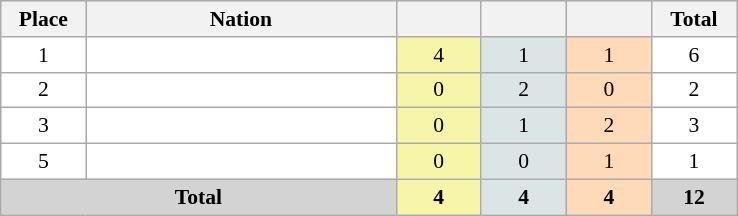<table class=wikitable style="border:1px solid #AAAAAA;font-size:90%">
<tr bgcolor="#EFEFEF">
<th width=50>Place</th>
<th width=200>Nation</th>
<th width=50></th>
<th width=50></th>
<th width=50></th>
<th width=50>Total</th>
</tr>
<tr align="center" valign="top" bgcolor="#FFFFFF">
<td>1</td>
<td align="left"></td>
<td style="background:#F7F6A8;">4</td>
<td style="background:#DCE5E5;">1</td>
<td style="background:#FFDAB9;">1</td>
<td>6</td>
</tr>
<tr align="center" valign="top" bgcolor="#FFFFFF">
<td>2</td>
<td align="left"></td>
<td style="background:#F7F6A8;">0</td>
<td style="background:#DCE5E5;">2</td>
<td style="background:#FFDAB9;">0</td>
<td>2</td>
</tr>
<tr align="center" valign="top" bgcolor="#FFFFFF">
<td>3</td>
<td align="left"></td>
<td style="background:#F7F6A8;">0</td>
<td style="background:#DCE5E5;">1</td>
<td style="background:#FFDAB9;">2</td>
<td>3</td>
</tr>
<tr align="center" valign="top" bgcolor="#FFFFFF">
<td>5</td>
<td align="left"></td>
<td style="background:#F7F6A8;">0</td>
<td style="background:#DCE5E5;">0</td>
<td style="background:#FFDAB9;">1</td>
<td>1</td>
</tr>
<tr align="center">
<td colspan="2" bgcolor=D3D3D3><strong>Total</strong></td>
<td style="background:#F7F6A8;"><strong>4</strong></td>
<td style="background:#DCE5E5;"><strong>4</strong></td>
<td style="background:#FFDAB9;"><strong>4</strong></td>
<td bgcolor=D3D3D3><strong>12</strong></td>
</tr>
</table>
